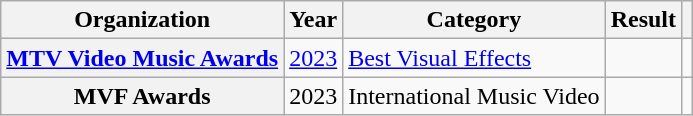<table class="wikitable sortable plainrowheaders" style="border:none; margin:0;">
<tr>
<th scope="col">Organization</th>
<th scope="col">Year</th>
<th scope="col">Category</th>
<th scope="col">Result</th>
<th class="unsortable" scope="col"></th>
</tr>
<tr>
<th scope="row"><a href='#'>MTV Video Music Awards</a></th>
<td><a href='#'>2023</a></td>
<td><a href='#'>Best Visual Effects</a></td>
<td></td>
<td></td>
</tr>
<tr>
<th scope="row">MVF Awards</th>
<td>2023</td>
<td>International Music Video</td>
<td></td>
<td></td>
</tr>
</table>
